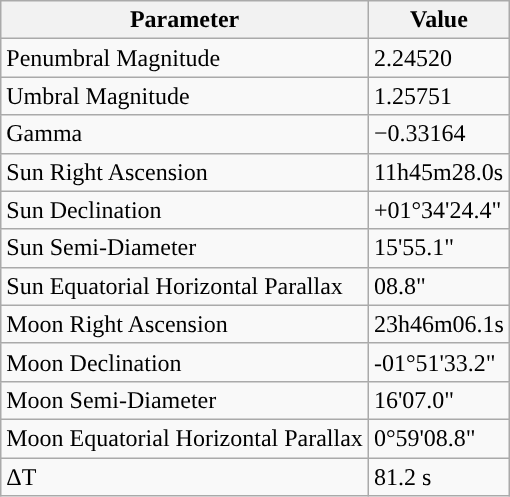<table class="wikitable">
<tr>
<th>Parameter</th>
<th>Value</th>
</tr>
<tr>
<td>Penumbral Magnitude</td>
<td>2.24520</td>
</tr>
<tr>
<td>Umbral Magnitude</td>
<td>1.25751</td>
</tr>
<tr>
<td>Gamma</td>
<td>−0.33164</td>
</tr>
<tr>
<td>Sun Right Ascension</td>
<td>11h45m28.0s</td>
</tr>
<tr>
<td>Sun Declination</td>
<td>+01°34'24.4"</td>
</tr>
<tr>
<td>Sun Semi-Diameter</td>
<td>15'55.1"</td>
</tr>
<tr>
<td>Sun Equatorial Horizontal Parallax</td>
<td>08.8"</td>
</tr>
<tr>
<td>Moon Right Ascension</td>
<td>23h46m06.1s</td>
</tr>
<tr>
<td>Moon Declination</td>
<td>-01°51'33.2"</td>
</tr>
<tr>
<td>Moon Semi-Diameter</td>
<td>16'07.0"</td>
</tr>
<tr>
<td>Moon Equatorial Horizontal Parallax</td>
<td>0°59'08.8"</td>
</tr>
<tr>
<td>ΔT</td>
<td>81.2 s</td>
</tr>
</table>
